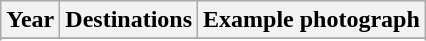<table border="1" class="wikitable">
<tr>
<th>Year</th>
<th>Destinations</th>
<th>Example photograph</th>
</tr>
<tr>
</tr>
<tr>
</tr>
<tr>
</tr>
<tr>
</tr>
<tr>
</tr>
<tr>
</tr>
</table>
